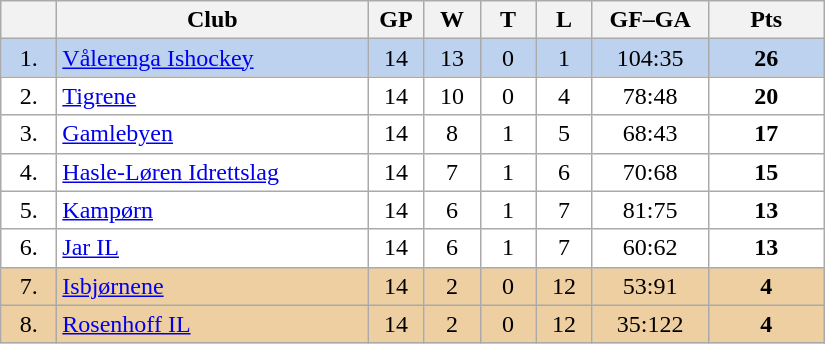<table class="wikitable">
<tr>
<th width="30"></th>
<th width="200">Club</th>
<th width="30">GP</th>
<th width="30">W</th>
<th width="30">T</th>
<th width="30">L</th>
<th width="70">GF–GA</th>
<th width="70">Pts</th>
</tr>
<tr bgcolor="#BCD2EE" align="center">
<td>1.</td>
<td align="left"><a href='#'>Vålerenga Ishockey</a></td>
<td>14</td>
<td>13</td>
<td>0</td>
<td>1</td>
<td>104:35</td>
<td><strong>26</strong></td>
</tr>
<tr bgcolor="#FFFFFF" align="center">
<td>2.</td>
<td align="left"><a href='#'>Tigrene</a></td>
<td>14</td>
<td>10</td>
<td>0</td>
<td>4</td>
<td>78:48</td>
<td><strong>20</strong></td>
</tr>
<tr bgcolor="#FFFFFF" align="center">
<td>3.</td>
<td align="left"><a href='#'>Gamlebyen</a></td>
<td>14</td>
<td>8</td>
<td>1</td>
<td>5</td>
<td>68:43</td>
<td><strong>17</strong></td>
</tr>
<tr bgcolor="#FFFFFF" align="center">
<td>4.</td>
<td align="left"><a href='#'>Hasle-Løren Idrettslag</a></td>
<td>14</td>
<td>7</td>
<td>1</td>
<td>6</td>
<td>70:68</td>
<td><strong>15</strong></td>
</tr>
<tr bgcolor="#FFFFFF" align="center">
<td>5.</td>
<td align="left"><a href='#'>Kampørn</a></td>
<td>14</td>
<td>6</td>
<td>1</td>
<td>7</td>
<td>81:75</td>
<td><strong>13</strong></td>
</tr>
<tr bgcolor="#FFFFFF" align="center">
<td>6.</td>
<td align="left"><a href='#'>Jar IL</a></td>
<td>14</td>
<td>6</td>
<td>1</td>
<td>7</td>
<td>60:62</td>
<td><strong>13</strong></td>
</tr>
<tr bgcolor="#EECFA1" align="center">
<td>7.</td>
<td align="left"><a href='#'>Isbjørnene</a></td>
<td>14</td>
<td>2</td>
<td>0</td>
<td>12</td>
<td>53:91</td>
<td><strong>4</strong></td>
</tr>
<tr bgcolor="#EECFA1" align="center">
<td>8.</td>
<td align="left"><a href='#'>Rosenhoff IL</a></td>
<td>14</td>
<td>2</td>
<td>0</td>
<td>12</td>
<td>35:122</td>
<td><strong>4</strong></td>
</tr>
</table>
